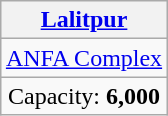<table class="wikitable" style="margin:1em auto; text-align:center">
<tr>
<th><a href='#'>Lalitpur</a></th>
</tr>
<tr>
<td><a href='#'>ANFA Complex</a></td>
</tr>
<tr>
<td>Capacity: <strong>6,000</strong></td>
</tr>
</table>
